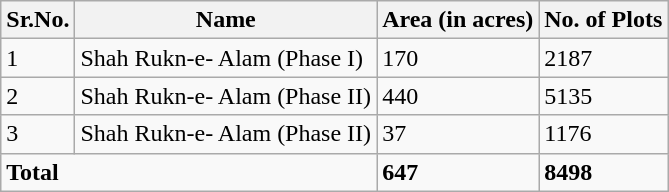<table class="wikitable">
<tr>
<th>Sr.No.</th>
<th>Name</th>
<th>Area (in acres)</th>
<th>No. of Plots</th>
</tr>
<tr>
<td>1</td>
<td>Shah Rukn-e- Alam (Phase I)</td>
<td>170</td>
<td>2187</td>
</tr>
<tr>
<td>2</td>
<td>Shah Rukn-e- Alam (Phase II)</td>
<td>440</td>
<td>5135</td>
</tr>
<tr>
<td>3</td>
<td>Shah Rukn-e- Alam (Phase II)</td>
<td>37</td>
<td>1176</td>
</tr>
<tr>
<td colspan="2"><strong>Total</strong></td>
<td><strong>647</strong></td>
<td><strong>8498</strong></td>
</tr>
</table>
